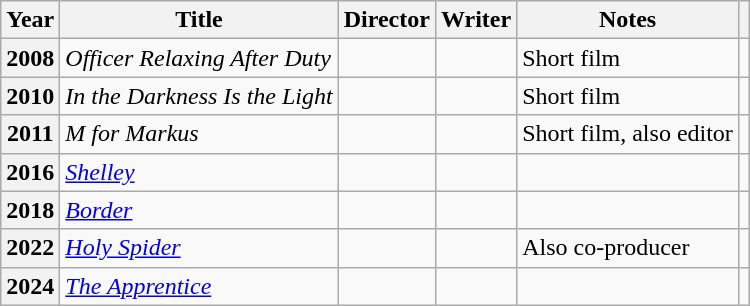<table class="wikitable plainrowheaders sortable"  style=font-size:100%>
<tr>
<th scope="col">Year</th>
<th scope="col">Title</th>
<th scope="col">Director</th>
<th scope="col">Writer</th>
<th scope="col" class="unsortable">Notes</th>
<th scope="col" class="unsortable"></th>
</tr>
<tr>
<th scope=row>2008</th>
<td><em>Officer Relaxing After Duty</em></td>
<td></td>
<td></td>
<td>Short film</td>
<td></td>
</tr>
<tr>
<th scope=row>2010</th>
<td><em>In the Darkness Is the Light</em></td>
<td></td>
<td></td>
<td>Short film</td>
<td></td>
</tr>
<tr>
<th scope=row>2011</th>
<td><em>M for Markus</em></td>
<td></td>
<td></td>
<td>Short film, also editor</td>
<td></td>
</tr>
<tr>
<th scope=row>2016</th>
<td><em><a href='#'>Shelley</a></em></td>
<td></td>
<td></td>
<td></td>
<td></td>
</tr>
<tr>
<th scope=row>2018</th>
<td><em><a href='#'>Border</a></em></td>
<td></td>
<td></td>
<td></td>
<td></td>
</tr>
<tr>
<th scope=row>2022</th>
<td><em><a href='#'>Holy Spider</a></em></td>
<td></td>
<td></td>
<td>Also co-producer</td>
<td></td>
</tr>
<tr>
<th scope=row>2024</th>
<td><em><a href='#'>The Apprentice</a></em></td>
<td></td>
<td></td>
<td></td>
<td></td>
</tr>
</table>
